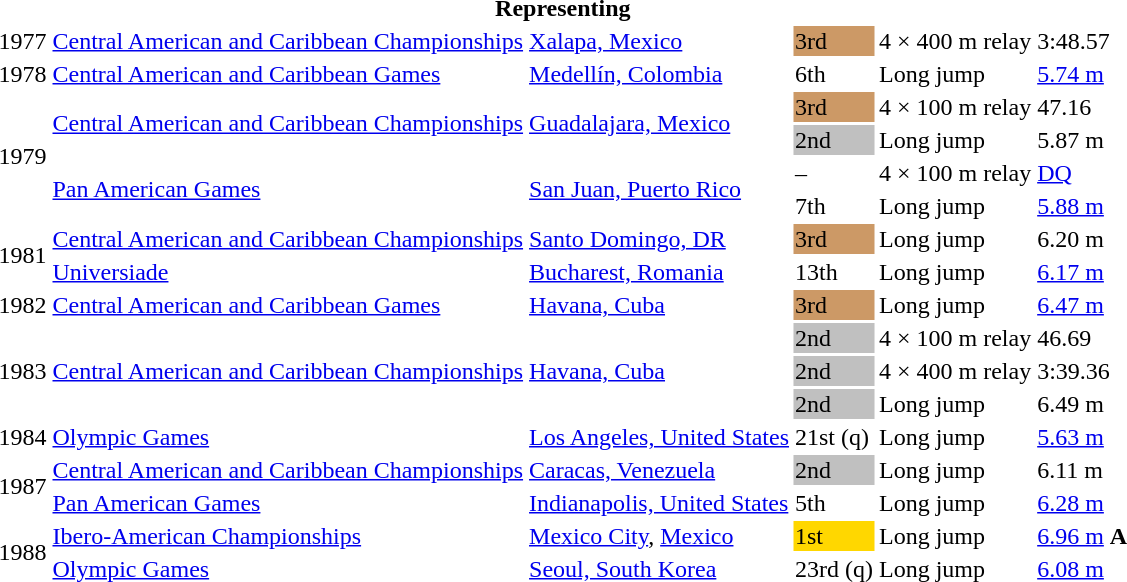<table>
<tr>
<th colspan="6">Representing </th>
</tr>
<tr>
<td>1977</td>
<td><a href='#'>Central American and Caribbean Championships</a></td>
<td><a href='#'>Xalapa, Mexico</a></td>
<td bgcolor=cc9966>3rd</td>
<td>4 × 400 m relay</td>
<td>3:48.57</td>
</tr>
<tr>
<td>1978</td>
<td><a href='#'>Central American and Caribbean Games</a></td>
<td><a href='#'>Medellín, Colombia</a></td>
<td>6th</td>
<td>Long jump</td>
<td><a href='#'>5.74 m</a></td>
</tr>
<tr>
<td rowspan=4>1979</td>
<td rowspan=2><a href='#'>Central American and Caribbean Championships</a></td>
<td rowspan=2><a href='#'>Guadalajara, Mexico</a></td>
<td bgcolor=cc9966>3rd</td>
<td>4 × 100 m relay</td>
<td>47.16</td>
</tr>
<tr>
<td bgcolor="silver">2nd</td>
<td>Long jump</td>
<td>5.87 m</td>
</tr>
<tr>
<td rowspan=2><a href='#'>Pan American Games</a></td>
<td rowspan=2><a href='#'>San Juan, Puerto Rico</a></td>
<td>–</td>
<td>4 × 100 m relay</td>
<td><a href='#'>DQ</a></td>
</tr>
<tr>
<td>7th</td>
<td>Long jump</td>
<td><a href='#'>5.88 m</a></td>
</tr>
<tr>
<td rowspan=2>1981</td>
<td><a href='#'>Central American and Caribbean Championships</a></td>
<td><a href='#'>Santo Domingo, DR</a></td>
<td bgcolor="cc9966">3rd</td>
<td>Long jump</td>
<td>6.20 m</td>
</tr>
<tr>
<td><a href='#'>Universiade</a></td>
<td><a href='#'>Bucharest, Romania</a></td>
<td>13th</td>
<td>Long jump</td>
<td><a href='#'>6.17 m</a></td>
</tr>
<tr>
<td>1982</td>
<td><a href='#'>Central American and Caribbean Games</a></td>
<td><a href='#'>Havana, Cuba</a></td>
<td bgcolor="cc9966">3rd</td>
<td>Long jump</td>
<td><a href='#'>6.47 m</a></td>
</tr>
<tr>
<td rowspan=3>1983</td>
<td rowspan=3><a href='#'>Central American and Caribbean Championships</a></td>
<td rowspan=3><a href='#'>Havana, Cuba</a></td>
<td bgcolor=silver>2nd</td>
<td>4 × 100 m relay</td>
<td>46.69</td>
</tr>
<tr>
<td bgcolor=silver>2nd</td>
<td>4 × 400 m relay</td>
<td>3:39.36</td>
</tr>
<tr>
<td bgcolor="silver">2nd</td>
<td>Long jump</td>
<td>6.49 m</td>
</tr>
<tr>
<td>1984</td>
<td><a href='#'>Olympic Games</a></td>
<td><a href='#'>Los Angeles, United States</a></td>
<td>21st (q)</td>
<td>Long jump</td>
<td><a href='#'>5.63 m</a></td>
</tr>
<tr>
<td rowspan=2>1987</td>
<td><a href='#'>Central American and Caribbean Championships</a></td>
<td><a href='#'>Caracas, Venezuela</a></td>
<td bgcolor="silver">2nd</td>
<td>Long jump</td>
<td>6.11 m</td>
</tr>
<tr>
<td><a href='#'>Pan American Games</a></td>
<td><a href='#'>Indianapolis, United States</a></td>
<td>5th</td>
<td>Long jump</td>
<td><a href='#'>6.28 m</a></td>
</tr>
<tr>
<td rowspan=2>1988</td>
<td><a href='#'>Ibero-American Championships</a></td>
<td><a href='#'>Mexico City</a>, <a href='#'>Mexico</a></td>
<td bgcolor=gold>1st</td>
<td>Long jump</td>
<td><a href='#'>6.96 m</a> <strong>A</strong></td>
</tr>
<tr>
<td><a href='#'>Olympic Games</a></td>
<td><a href='#'>Seoul, South Korea</a></td>
<td>23rd (q)</td>
<td>Long jump</td>
<td><a href='#'>6.08 m</a></td>
</tr>
</table>
